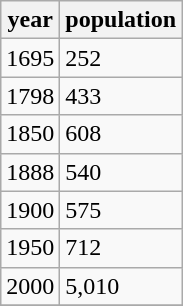<table class="wikitable">
<tr>
<th>year</th>
<th>population</th>
</tr>
<tr>
<td>1695</td>
<td>252</td>
</tr>
<tr>
<td>1798</td>
<td>433</td>
</tr>
<tr>
<td>1850</td>
<td>608</td>
</tr>
<tr>
<td>1888</td>
<td>540</td>
</tr>
<tr>
<td>1900</td>
<td>575</td>
</tr>
<tr>
<td>1950</td>
<td>712</td>
</tr>
<tr>
<td>2000</td>
<td>5,010</td>
</tr>
<tr>
</tr>
</table>
